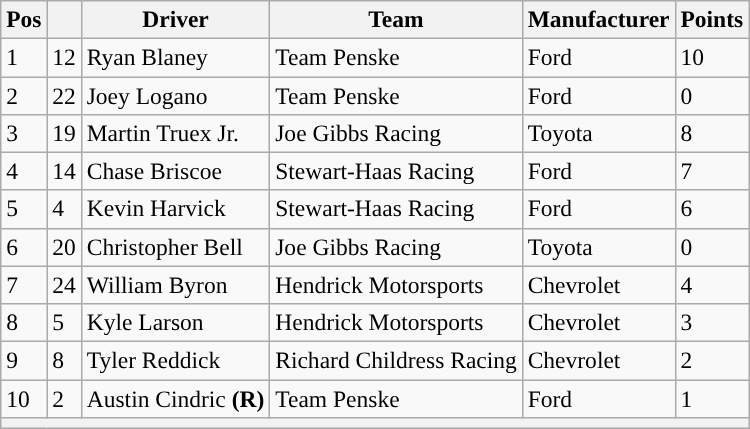<table class="wikitable" style="font-size:98%">
<tr>
<th>Pos</th>
<th></th>
<th>Driver</th>
<th>Team</th>
<th>Manufacturer</th>
<th>Points</th>
</tr>
<tr>
<td>1</td>
<td>12</td>
<td>Ryan Blaney</td>
<td>Team Penske</td>
<td>Ford</td>
<td>10</td>
</tr>
<tr>
<td>2</td>
<td>22</td>
<td>Joey Logano</td>
<td>Team Penske</td>
<td>Ford</td>
<td>0</td>
</tr>
<tr>
<td>3</td>
<td>19</td>
<td>Martin Truex Jr.</td>
<td>Joe Gibbs Racing</td>
<td>Toyota</td>
<td>8</td>
</tr>
<tr>
<td>4</td>
<td>14</td>
<td>Chase Briscoe</td>
<td>Stewart-Haas Racing</td>
<td>Ford</td>
<td>7</td>
</tr>
<tr>
<td>5</td>
<td>4</td>
<td>Kevin Harvick</td>
<td>Stewart-Haas Racing</td>
<td>Ford</td>
<td>6</td>
</tr>
<tr>
<td>6</td>
<td>20</td>
<td>Christopher Bell</td>
<td>Joe Gibbs Racing</td>
<td>Toyota</td>
<td>0</td>
</tr>
<tr>
<td>7</td>
<td>24</td>
<td>William Byron</td>
<td>Hendrick Motorsports</td>
<td>Chevrolet</td>
<td>4</td>
</tr>
<tr>
<td>8</td>
<td>5</td>
<td>Kyle Larson</td>
<td>Hendrick Motorsports</td>
<td>Chevrolet</td>
<td>3</td>
</tr>
<tr>
<td>9</td>
<td>8</td>
<td>Tyler Reddick</td>
<td>Richard Childress Racing</td>
<td>Chevrolet</td>
<td>2</td>
</tr>
<tr>
<td>10</td>
<td>2</td>
<td>Austin Cindric <strong>(R)</strong></td>
<td>Team Penske</td>
<td>Ford</td>
<td>1</td>
</tr>
<tr>
<th colspan="6"></th>
</tr>
</table>
